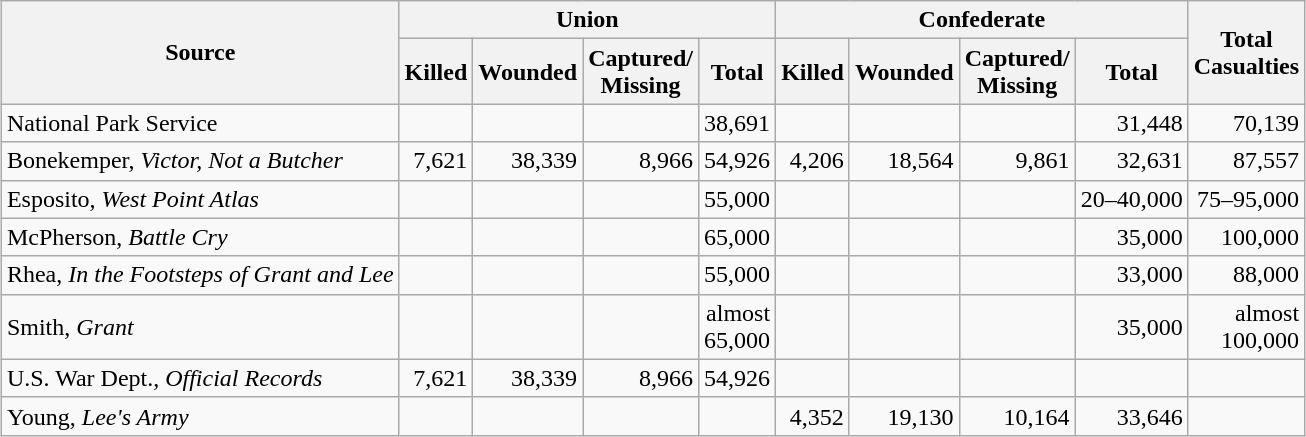<table class="wikitable" style="margin: 1em auto 1em auto;">
<tr>
<th rowspan="2">Source</th>
<th colspan="4">Union</th>
<th colspan="4">Confederate</th>
<th rowspan="2">Total<br>Casualties</th>
</tr>
<tr>
<th>Killed</th>
<th>Wounded</th>
<th>Captured/<br>Missing</th>
<th>Total</th>
<th>Killed</th>
<th>Wounded</th>
<th>Captured/<br>Missing</th>
<th>Total</th>
</tr>
<tr>
<td>National Park Service</td>
<td align="right"> </td>
<td align="right"> </td>
<td align="right"> </td>
<td align="right">38,691</td>
<td align="right"> </td>
<td align="right"> </td>
<td align="right"> </td>
<td align="right">31,448</td>
<td align="right">70,139</td>
</tr>
<tr>
<td>Bonekemper, <em>Victor, Not a Butcher</em></td>
<td align="right">7,621</td>
<td align="right">38,339</td>
<td align="right">8,966</td>
<td align="right">54,926</td>
<td align="right">4,206</td>
<td align="right">18,564</td>
<td align="right">9,861</td>
<td align="right">32,631</td>
<td align="right">87,557</td>
</tr>
<tr>
<td>Esposito, <em>West Point Atlas</em></td>
<td align="right"> </td>
<td align="right"> </td>
<td align="right"> </td>
<td align="right">55,000</td>
<td align="right"> </td>
<td align="right"> </td>
<td align="right"> </td>
<td align="right">20–40,000</td>
<td align="right">75–95,000</td>
</tr>
<tr>
<td>McPherson, <em>Battle Cry</em></td>
<td align="right"> </td>
<td align="right"> </td>
<td align="right"> </td>
<td align="right">65,000</td>
<td align="right"> </td>
<td align="right"> </td>
<td align="right"> </td>
<td align="right">35,000</td>
<td align="right">100,000</td>
</tr>
<tr>
<td>Rhea, <em>In the Footsteps of Grant and Lee</em></td>
<td align="right"> </td>
<td align="right"> </td>
<td align="right"> </td>
<td align="right">55,000</td>
<td align="right"> </td>
<td align="right"> </td>
<td align="right"> </td>
<td align="right">33,000</td>
<td align="right">88,000</td>
</tr>
<tr>
<td>Smith, <em>Grant</em></td>
<td align="right"> </td>
<td align="right"> </td>
<td align="right"> </td>
<td align="right">almost<br>65,000</td>
<td align="right"> </td>
<td align="right"> </td>
<td align="right"> </td>
<td align="right">35,000</td>
<td align="right">almost<br>100,000</td>
</tr>
<tr>
<td>U.S. War Dept., <em>Official Records</em></td>
<td align="right">7,621</td>
<td align="right">38,339</td>
<td align="right">8,966</td>
<td align="right">54,926</td>
<td align="right"> </td>
<td align="right"> </td>
<td align="right"> </td>
<td align="right"> </td>
<td align="right"> </td>
</tr>
<tr>
<td>Young, <em>Lee's Army</em></td>
<td align="right"> </td>
<td align="right"> </td>
<td align="right"> </td>
<td align="right"> </td>
<td align="right">4,352</td>
<td align="right">19,130</td>
<td align="right">10,164</td>
<td align="right">33,646</td>
<td align="right"> </td>
</tr>
</table>
